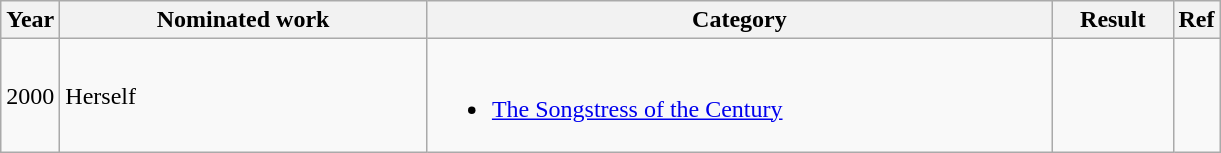<table class="wikitable">
<tr>
<th style="width:10px;">Year</th>
<th style="width:237px;">Nominated work</th>
<th style="width:410px;">Category</th>
<th style="width:73px;">Result</th>
<th>Ref</th>
</tr>
<tr>
<td>2000</td>
<td>Herself</td>
<td><br><ul><li><a href='#'>The Songstress of the Century</a></li></ul></td>
<td></td>
<td align=center></td>
</tr>
</table>
